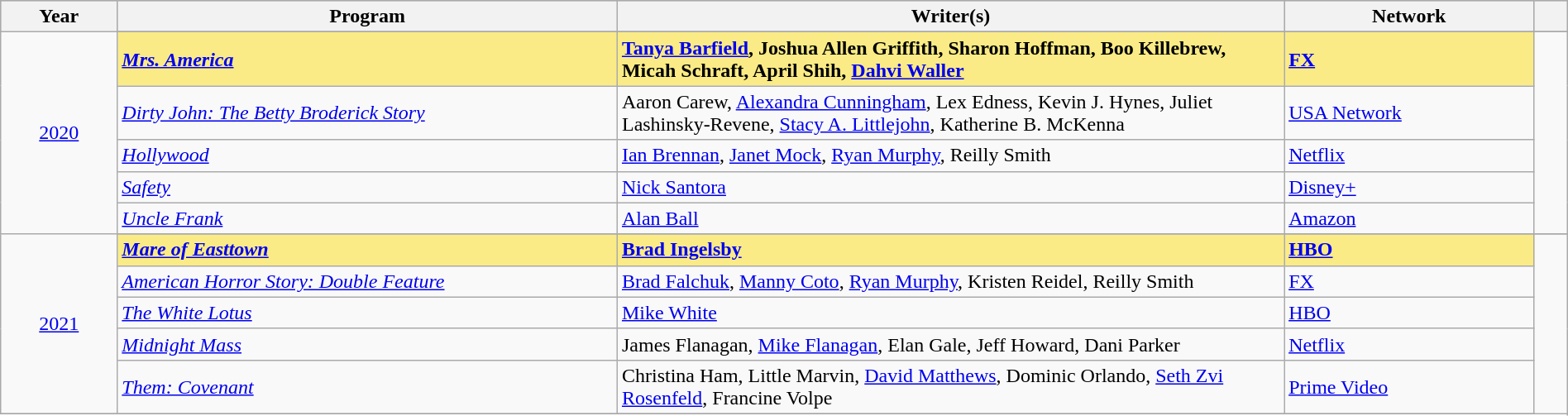<table class="wikitable" style="width:100%">
<tr bgcolor="#bebebe">
<th width="7%">Year</th>
<th width="30%">Program</th>
<th width="40%">Writer(s)</th>
<th width="15%">Network</th>
<th scope="col" style="width:2%;" class="unsortable"></th>
</tr>
<tr>
<td rowspan="6" style="text-align:center"><a href='#'>2020</a></td>
</tr>
<tr>
<td style="background:#FAEB86"><strong><em><a href='#'>Mrs. America</a></em></strong></td>
<td style="background:#FAEB86"><strong><a href='#'>Tanya Barfield</a>, Joshua Allen Griffith, Sharon Hoffman, Boo Killebrew, Micah Schraft, April Shih, <a href='#'>Dahvi Waller</a></strong></td>
<td style="background:#FAEB86"><strong><a href='#'>FX</a></strong></td>
<td rowspan="5" style="text-align:center"></td>
</tr>
<tr>
<td><em><a href='#'>Dirty John: The Betty Broderick Story</a></em></td>
<td>Aaron Carew, <a href='#'>Alexandra Cunningham</a>, Lex Edness, Kevin J. Hynes, Juliet Lashinsky-Revene, <a href='#'>Stacy A. Littlejohn</a>, Katherine B. McKenna</td>
<td><a href='#'>USA Network</a></td>
</tr>
<tr>
<td><em><a href='#'>Hollywood</a></em></td>
<td><a href='#'>Ian Brennan</a>, <a href='#'>Janet Mock</a>, <a href='#'>Ryan Murphy</a>, Reilly Smith</td>
<td><a href='#'>Netflix</a></td>
</tr>
<tr>
<td><em><a href='#'>Safety</a></em></td>
<td><a href='#'>Nick Santora</a></td>
<td><a href='#'>Disney+</a></td>
</tr>
<tr>
<td><em><a href='#'>Uncle Frank</a></em></td>
<td><a href='#'>Alan Ball</a></td>
<td><a href='#'>Amazon</a></td>
</tr>
<tr>
<td rowspan="6" style="text-align:center"><a href='#'>2021</a></td>
</tr>
<tr>
<td style="background:#FAEB86"><strong><em><a href='#'>Mare of Easttown</a></em></strong></td>
<td style="background:#FAEB86"><strong><a href='#'>Brad Ingelsby</a></strong></td>
<td style="background:#FAEB86"><strong><a href='#'>HBO</a></strong></td>
<td rowspan="6"></td>
</tr>
<tr>
<td><em><a href='#'>American Horror Story: Double Feature</a></em></td>
<td><a href='#'>Brad Falchuk</a>, <a href='#'>Manny Coto</a>, <a href='#'>Ryan Murphy</a>, Kristen Reidel, Reilly Smith</td>
<td><a href='#'>FX</a></td>
</tr>
<tr>
<td><em><a href='#'>The White Lotus</a></em></td>
<td><a href='#'>Mike White</a></td>
<td><a href='#'>HBO</a></td>
</tr>
<tr>
<td><em><a href='#'>Midnight Mass</a></em></td>
<td>James Flanagan, <a href='#'>Mike Flanagan</a>, Elan Gale, Jeff Howard, Dani Parker</td>
<td><a href='#'>Netflix</a></td>
</tr>
<tr>
<td><em><a href='#'>Them: Covenant</a></em></td>
<td>Christina Ham, Little Marvin, <a href='#'>David Matthews</a>, Dominic Orlando, <a href='#'>Seth Zvi Rosenfeld</a>, Francine Volpe</td>
<td><a href='#'>Prime Video</a></td>
</tr>
<tr>
</tr>
</table>
